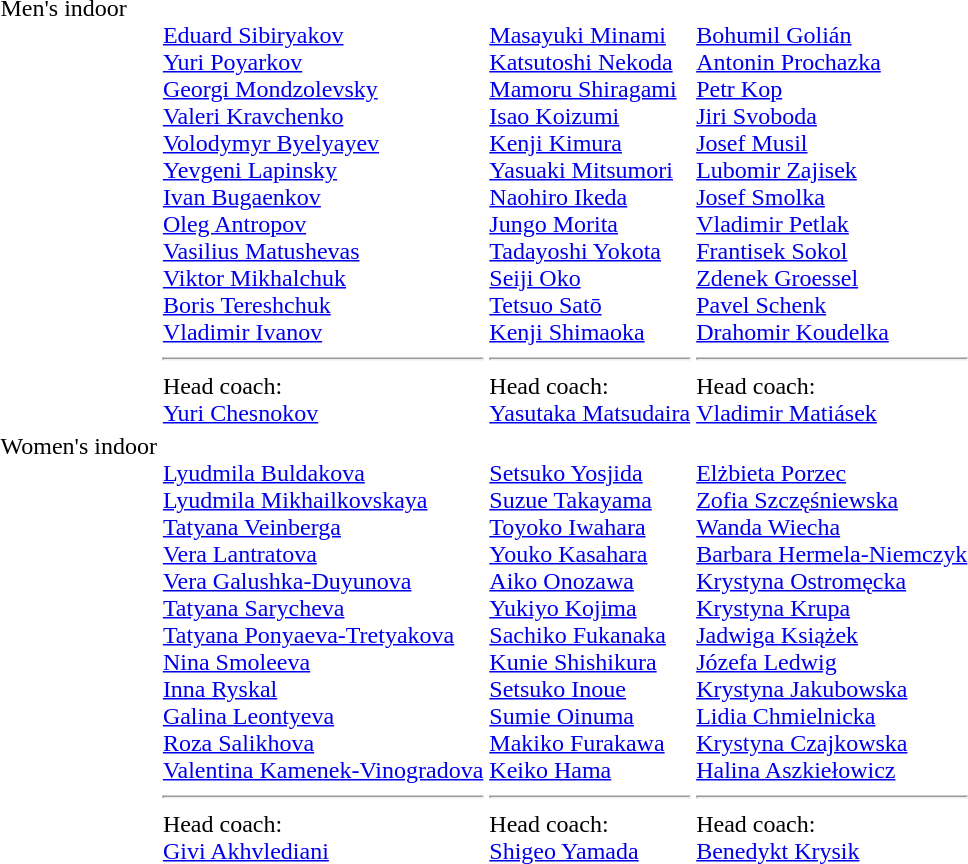<table>
<tr valign="top">
<td>Men's indoor<br></td>
<td valign=top><br><a href='#'>Eduard Sibiryakov</a><br><a href='#'>Yuri Poyarkov</a><br><a href='#'>Georgi Mondzolevsky</a><br><a href='#'>Valeri Kravchenko</a><br><a href='#'>Volodymyr Byelyayev</a><br><a href='#'>Yevgeni Lapinsky</a><br><a href='#'>Ivan Bugaenkov</a><br><a href='#'>Oleg Antropov</a><br><a href='#'>Vasilius Matushevas</a><br><a href='#'>Viktor Mikhalchuk</a><br><a href='#'>Boris Tereshchuk</a><br><a href='#'>Vladimir Ivanov</a><br><hr>Head coach:<br><a href='#'>Yuri Chesnokov</a></td>
<td valign=top><br><a href='#'>Masayuki Minami</a><br><a href='#'>Katsutoshi Nekoda</a><br><a href='#'>Mamoru Shiragami</a><br><a href='#'>Isao Koizumi</a><br><a href='#'>Kenji Kimura</a><br><a href='#'>Yasuaki Mitsumori</a><br><a href='#'>Naohiro Ikeda</a><br><a href='#'>Jungo Morita</a><br><a href='#'>Tadayoshi Yokota</a><br><a href='#'>Seiji Oko</a><br><a href='#'>Tetsuo Satō</a><br><a href='#'>Kenji Shimaoka</a><br><hr>Head coach:<br><a href='#'>Yasutaka Matsudaira</a></td>
<td valign=top><br><a href='#'>Bohumil Golián</a><br><a href='#'>Antonin Prochazka</a><br><a href='#'>Petr Kop</a><br><a href='#'>Jiri Svoboda</a><br><a href='#'>Josef Musil</a><br><a href='#'>Lubomir Zajisek</a><br><a href='#'>Josef Smolka</a><br><a href='#'>Vladimir Petlak</a><br><a href='#'>Frantisek Sokol</a><br><a href='#'>Zdenek Groessel</a><br><a href='#'>Pavel Schenk</a><br><a href='#'>Drahomir Koudelka</a><br><hr>Head coach:<br><a href='#'>Vladimir Matiásek</a></td>
</tr>
<tr valign="top">
<td>Women's indoor<br></td>
<td valign=top><br><a href='#'>Lyudmila Buldakova</a><br><a href='#'>Lyudmila Mikhailkovskaya</a><br><a href='#'>Tatyana Veinberga</a><br><a href='#'>Vera Lantratova</a><br><a href='#'>Vera Galushka-Duyunova</a><br><a href='#'>Tatyana Sarycheva</a><br><a href='#'>Tatyana Ponyaeva-Tretyakova</a><br><a href='#'>Nina Smoleeva</a><br><a href='#'>Inna Ryskal</a><br><a href='#'>Galina Leontyeva</a><br><a href='#'>Roza Salikhova</a><br><a href='#'>Valentina Kamenek-Vinogradova</a><br><hr>Head coach:<br><a href='#'>Givi Akhvlediani</a></td>
<td valign=top><br><a href='#'>Setsuko Yosjida</a><br><a href='#'>Suzue Takayama</a><br><a href='#'>Toyoko Iwahara</a><br><a href='#'>Youko Kasahara</a><br><a href='#'>Aiko Onozawa</a><br><a href='#'>Yukiyo Kojima</a><br><a href='#'>Sachiko Fukanaka</a><br><a href='#'>Kunie Shishikura</a><br><a href='#'>Setsuko Inoue</a><br><a href='#'>Sumie Oinuma</a><br><a href='#'>Makiko Furakawa</a><br><a href='#'>Keiko Hama</a><br><hr>Head coach:<br><a href='#'>Shigeo Yamada</a></td>
<td valign=top><br><a href='#'>Elżbieta Porzec</a><br><a href='#'>Zofia Szczęśniewska</a><br> <a href='#'>Wanda Wiecha</a><br><a href='#'>Barbara Hermela-Niemczyk</a><br><a href='#'>Krystyna Ostromęcka</a><br><a href='#'>Krystyna Krupa</a><br><a href='#'>Jadwiga Książek</a><br><a href='#'>Józefa Ledwig</a><br><a href='#'>Krystyna Jakubowska</a><br><a href='#'>Lidia Chmielnicka</a><br><a href='#'>Krystyna Czajkowska</a><br><a href='#'>Halina Aszkiełowicz</a><br><hr>Head coach:<br><a href='#'>Benedykt Krysik</a></td>
</tr>
</table>
